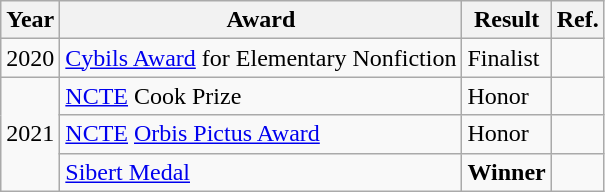<table class="wikitable sortable mw-collapsible">
<tr>
<th>Year</th>
<th>Award</th>
<th>Result</th>
<th>Ref.</th>
</tr>
<tr>
<td>2020</td>
<td><a href='#'>Cybils Award</a> for Elementary Nonfiction</td>
<td>Finalist</td>
<td></td>
</tr>
<tr>
<td rowspan="3">2021</td>
<td><a href='#'>NCTE</a> Cook Prize</td>
<td>Honor</td>
<td></td>
</tr>
<tr>
<td><a href='#'>NCTE</a> <a href='#'>Orbis Pictus Award</a></td>
<td>Honor</td>
<td></td>
</tr>
<tr>
<td><a href='#'>Sibert Medal</a></td>
<td><strong>Winner</strong></td>
<td></td>
</tr>
</table>
